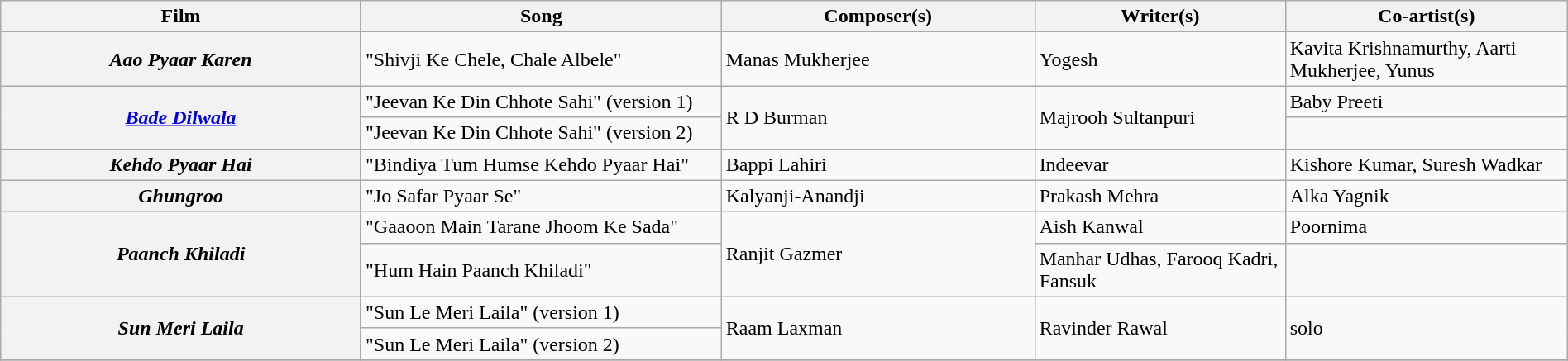<table class="wikitable plainrowheaders" width="100%" textcolor:#000;">
<tr>
<th scope="col" width=23%>Film</th>
<th scope="col" width=23%>Song</th>
<th scope="col" width=20%>Composer(s)</th>
<th scope="col" width=16%>Writer(s)</th>
<th scope="col" width=18%>Co-artist(s)</th>
</tr>
<tr>
<th><em>Aao Pyaar Karen</em></th>
<td>"Shivji Ke Chele, Chale Albele"</td>
<td>Manas Mukherjee</td>
<td>Yogesh</td>
<td>Kavita Krishnamurthy, Aarti Mukherjee, Yunus</td>
</tr>
<tr>
<th Rowspan=2><em><a href='#'>Bade Dilwala</a></em></th>
<td>"Jeevan Ke Din Chhote Sahi" (version 1)</td>
<td Rowspan=2>R D Burman</td>
<td rowspan=2>Majrooh Sultanpuri</td>
<td>Baby Preeti</td>
</tr>
<tr>
<td>"Jeevan Ke Din Chhote Sahi" (version 2)</td>
</tr>
<tr>
<th><em>Kehdo Pyaar Hai</em></th>
<td>"Bindiya Tum Humse Kehdo Pyaar Hai"</td>
<td>Bappi Lahiri</td>
<td>Indeevar</td>
<td>Kishore Kumar, Suresh Wadkar</td>
</tr>
<tr>
<th><em>Ghungroo</em></th>
<td>"Jo Safar Pyaar Se"</td>
<td>Kalyanji-Anandji</td>
<td>Prakash Mehra</td>
<td>Alka Yagnik</td>
</tr>
<tr>
<th Rowspan=2><em>Paanch Khiladi</em></th>
<td>"Gaaoon Main Tarane Jhoom Ke Sada"</td>
<td Rowspan=2>Ranjit Gazmer</td>
<td>Aish Kanwal</td>
<td>Poornima</td>
</tr>
<tr>
<td>"Hum Hain Paanch Khiladi"</td>
<td>Manhar Udhas, Farooq Kadri, Fansuk</td>
</tr>
<tr>
<th Rowspan=2><em>Sun Meri Laila</em></th>
<td>"Sun Le Meri Laila" (version 1)</td>
<td rowspan=2>Raam Laxman</td>
<td rowspan=2>Ravinder Rawal</td>
<td rowspan=2>solo</td>
</tr>
<tr>
<td>"Sun Le Meri Laila" (version 2)</td>
</tr>
<tr>
</tr>
</table>
